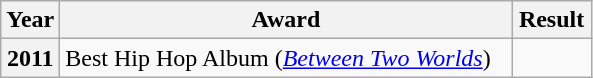<table class="wikitable">
<tr>
<th style="width:10%;">Year</th>
<th>Award</th>
<th>Result</th>
</tr>
<tr>
<th>2011</th>
<td>Best Hip Hop Album (<em><a href='#'>Between Two Worlds</a></em>)</td>
<td></td>
</tr>
</table>
